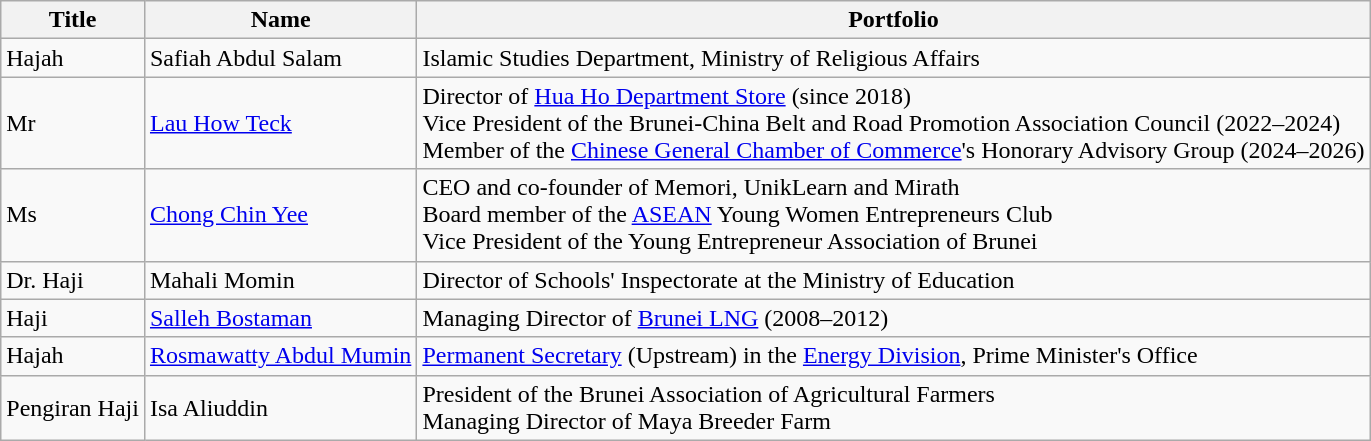<table class="wikitable sortable">
<tr>
<th>Title</th>
<th>Name</th>
<th>Portfolio</th>
</tr>
<tr>
<td>Hajah</td>
<td>Safiah Abdul Salam</td>
<td>Islamic Studies Department, Ministry of Religious Affairs</td>
</tr>
<tr>
<td>Mr</td>
<td><a href='#'>Lau How Teck</a></td>
<td>Director of <a href='#'>Hua Ho Department Store</a> (since 2018)<br>Vice President of the Brunei-China Belt and Road Promotion Association Council (2022–2024)<br>Member of the <a href='#'>Chinese General Chamber of Commerce</a>'s Honorary Advisory Group (2024–2026)</td>
</tr>
<tr>
<td>Ms</td>
<td><a href='#'>Chong Chin Yee</a></td>
<td>CEO and co-founder of Memori, UnikLearn and Mirath<br>Board member of the <a href='#'>ASEAN</a> Young Women Entrepreneurs Club<br>Vice President of the Young Entrepreneur Association of Brunei</td>
</tr>
<tr>
<td>Dr. Haji</td>
<td>Mahali Momin</td>
<td>Director of Schools' Inspectorate at the Ministry of Education</td>
</tr>
<tr>
<td>Haji</td>
<td><a href='#'>Salleh Bostaman</a></td>
<td>Managing Director of <a href='#'>Brunei LNG</a> (2008–2012)</td>
</tr>
<tr>
<td>Hajah</td>
<td><a href='#'>Rosmawatty Abdul Mumin</a></td>
<td><a href='#'>Permanent Secretary</a> (Upstream) in the <a href='#'>Energy Division</a>, Prime Minister's Office</td>
</tr>
<tr>
<td>Pengiran Haji</td>
<td>Isa Aliuddin</td>
<td>President of the Brunei Association of Agricultural Farmers<br>Managing Director of Maya Breeder Farm</td>
</tr>
</table>
